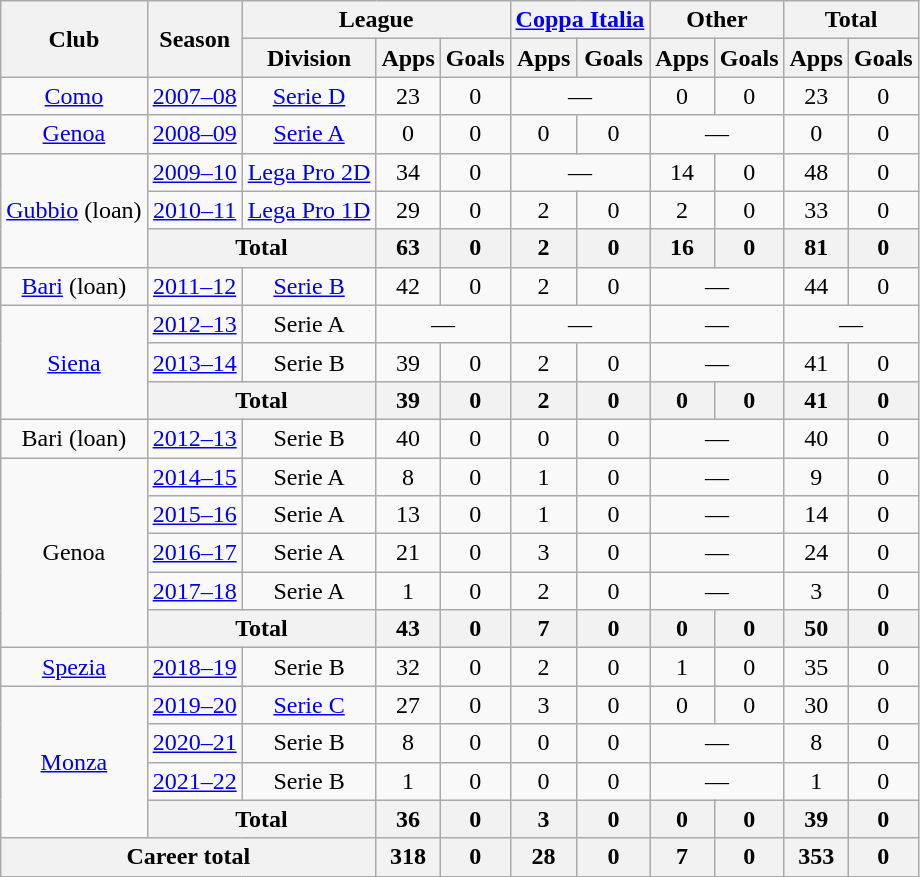<table class="wikitable" style="text-align: center">
<tr>
<th rowspan="2">Club</th>
<th rowspan="2">Season</th>
<th colspan="3">League</th>
<th colspan="2"><a href='#'>Coppa Italia</a></th>
<th colspan="2">Other</th>
<th colspan="2">Total</th>
</tr>
<tr>
<th>Division</th>
<th>Apps</th>
<th>Goals</th>
<th>Apps</th>
<th>Goals</th>
<th>Apps</th>
<th>Goals</th>
<th>Apps</th>
<th>Goals</th>
</tr>
<tr>
<td><a href='#'>Como</a></td>
<td><a href='#'>2007–08</a></td>
<td><a href='#'>Serie D</a></td>
<td>23</td>
<td>0</td>
<td colspan="2">—</td>
<td>0</td>
<td>0</td>
<td>23</td>
<td>0</td>
</tr>
<tr>
<td><a href='#'>Genoa</a></td>
<td><a href='#'>2008–09</a></td>
<td><a href='#'>Serie A</a></td>
<td>0</td>
<td>0</td>
<td>0</td>
<td>0</td>
<td colspan="2">—</td>
<td>0</td>
<td>0</td>
</tr>
<tr>
<td rowspan="3"><a href='#'>Gubbio</a> (loan)</td>
<td><a href='#'>2009–10</a></td>
<td><a href='#'>Lega Pro 2D</a></td>
<td>34</td>
<td>0</td>
<td colspan="2">—</td>
<td>14</td>
<td>0</td>
<td>48</td>
<td>0</td>
</tr>
<tr>
<td><a href='#'>2010–11</a></td>
<td><a href='#'>Lega Pro 1D</a></td>
<td>29</td>
<td>0</td>
<td>2</td>
<td>0</td>
<td>2</td>
<td>0</td>
<td>33</td>
<td>0</td>
</tr>
<tr>
<th colspan="2">Total</th>
<th>63</th>
<th>0</th>
<th>2</th>
<th>0</th>
<th>16</th>
<th>0</th>
<th>81</th>
<th>0</th>
</tr>
<tr>
<td><a href='#'>Bari</a> (loan)</td>
<td><a href='#'>2011–12</a></td>
<td><a href='#'>Serie B</a></td>
<td>42</td>
<td>0</td>
<td>2</td>
<td>0</td>
<td colspan="2">—</td>
<td>44</td>
<td>0</td>
</tr>
<tr>
<td rowspan="3"><a href='#'>Siena</a></td>
<td><a href='#'>2012–13</a></td>
<td>Serie A</td>
<td colspan="2">—</td>
<td colspan="2">—</td>
<td colspan="2">—</td>
<td colspan="2">—</td>
</tr>
<tr>
<td><a href='#'>2013–14</a></td>
<td>Serie B</td>
<td>39</td>
<td>0</td>
<td>2</td>
<td>0</td>
<td colspan="2">—</td>
<td>41</td>
<td>0</td>
</tr>
<tr>
<th colspan="2">Total</th>
<th>39</th>
<th>0</th>
<th>2</th>
<th>0</th>
<th>0</th>
<th>0</th>
<th>41</th>
<th>0</th>
</tr>
<tr>
<td>Bari (loan)</td>
<td><a href='#'>2012–13</a></td>
<td>Serie B</td>
<td>40</td>
<td>0</td>
<td>0</td>
<td>0</td>
<td colspan="2">—</td>
<td>40</td>
<td>0</td>
</tr>
<tr>
<td rowspan="5">Genoa</td>
<td><a href='#'>2014–15</a></td>
<td>Serie A</td>
<td>8</td>
<td>0</td>
<td>1</td>
<td>0</td>
<td colspan="2">—</td>
<td>9</td>
<td>0</td>
</tr>
<tr>
<td><a href='#'>2015–16</a></td>
<td>Serie A</td>
<td>13</td>
<td>0</td>
<td>1</td>
<td>0</td>
<td colspan="2">—</td>
<td>14</td>
<td>0</td>
</tr>
<tr>
<td><a href='#'>2016–17</a></td>
<td>Serie A</td>
<td>21</td>
<td>0</td>
<td>3</td>
<td>0</td>
<td colspan="2">—</td>
<td>24</td>
<td>0</td>
</tr>
<tr>
<td><a href='#'>2017–18</a></td>
<td>Serie A</td>
<td>1</td>
<td>0</td>
<td>2</td>
<td>0</td>
<td colspan="2">—</td>
<td>3</td>
<td>0</td>
</tr>
<tr>
<th colspan="2">Total</th>
<th>43</th>
<th>0</th>
<th>7</th>
<th>0</th>
<th>0</th>
<th>0</th>
<th>50</th>
<th>0</th>
</tr>
<tr>
<td><a href='#'>Spezia</a></td>
<td><a href='#'>2018–19</a></td>
<td>Serie B</td>
<td>32</td>
<td>0</td>
<td>2</td>
<td>0</td>
<td>1</td>
<td>0</td>
<td>35</td>
<td>0</td>
</tr>
<tr>
<td rowspan="4"><a href='#'>Monza</a></td>
<td><a href='#'>2019–20</a></td>
<td><a href='#'>Serie C</a></td>
<td>27</td>
<td>0</td>
<td>3</td>
<td>0</td>
<td>0</td>
<td>0</td>
<td>30</td>
<td>0</td>
</tr>
<tr>
<td><a href='#'>2020–21</a></td>
<td>Serie B</td>
<td>8</td>
<td>0</td>
<td>0</td>
<td>0</td>
<td colspan="2">—</td>
<td>8</td>
<td>0</td>
</tr>
<tr>
<td><a href='#'>2021–22</a></td>
<td>Serie B</td>
<td>1</td>
<td>0</td>
<td>0</td>
<td>0</td>
<td colspan="2">—</td>
<td>1</td>
<td>0</td>
</tr>
<tr>
<th colspan="2">Total</th>
<th>36</th>
<th>0</th>
<th>3</th>
<th>0</th>
<th>0</th>
<th>0</th>
<th>39</th>
<th>0</th>
</tr>
<tr>
<th colspan="3">Career total</th>
<th>318</th>
<th>0</th>
<th>28</th>
<th>0</th>
<th>7</th>
<th>0</th>
<th>353</th>
<th>0</th>
</tr>
</table>
